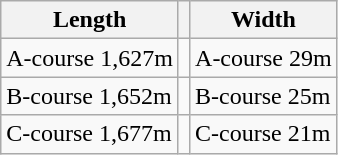<table class="wikitable">
<tr>
<th>Length</th>
<th></th>
<th>Width</th>
</tr>
<tr>
<td>A-course 1,627m</td>
<td></td>
<td>A-course 29m</td>
</tr>
<tr>
<td>B-course 1,652m</td>
<td></td>
<td>B-course 25m</td>
</tr>
<tr>
<td>C-course 1,677m</td>
<td></td>
<td>C-course 21m</td>
</tr>
</table>
